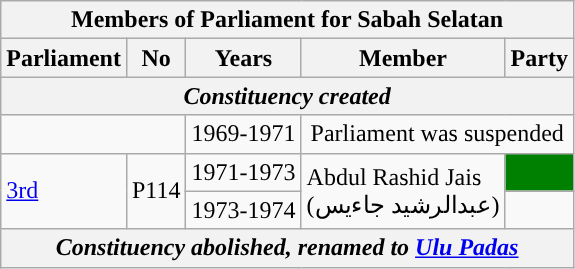<table class=wikitable>
<tr>
<th colspan="5">Members of Parliament for Sabah Selatan</th>
</tr>
<tr>
<th>Parliament</th>
<th>No</th>
<th>Years</th>
<th>Member</th>
<th>Party</th>
</tr>
<tr>
<th colspan="5" align="center"><em>Constituency created</em></th>
</tr>
<tr>
<td colspan="2"></td>
<td>1969-1971</td>
<td colspan=2 align=center>Parliament was suspended</td>
</tr>
<tr>
<td rowspan=2><a href='#'>3rd</a></td>
<td rowspan="2">P114</td>
<td>1971-1973</td>
<td rowspan=2>Abdul Rashid Jais  <br>(عبدالرشيد جاءيس)</td>
<td bgcolor=#008000></td>
</tr>
<tr>
<td>1973-1974</td>
<td></td>
</tr>
<tr>
<th colspan="5" align="center"><em>Constituency abolished, renamed to <a href='#'>Ulu Padas</a></em></th>
</tr>
</table>
